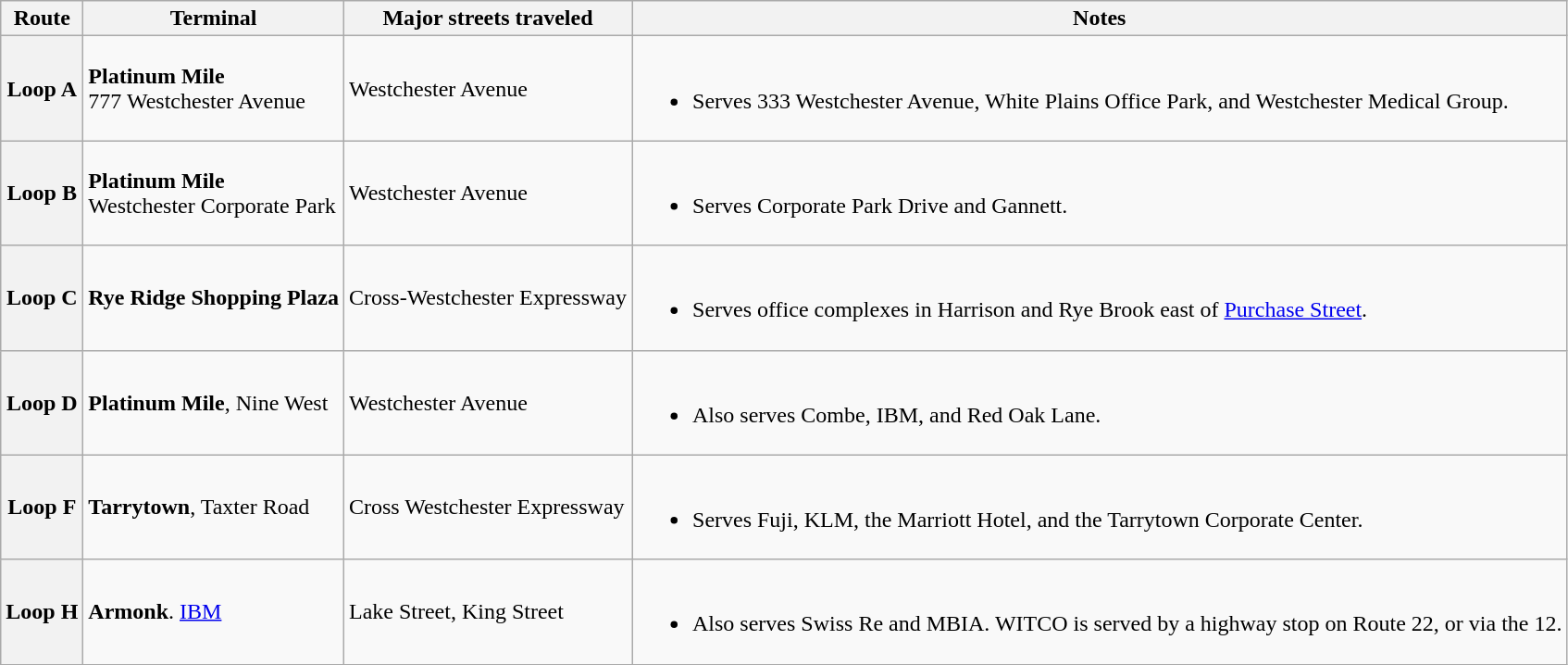<table class=wikitable style="font-size: 100%;" |>
<tr>
<th>Route</th>
<th>Terminal</th>
<th>Major streets traveled</th>
<th>Notes</th>
</tr>
<tr>
<th>Loop A<br></th>
<td><strong>Platinum Mile</strong><br>777 Westchester Avenue</td>
<td>Westchester Avenue</td>
<td><br><ul><li>Serves 333 Westchester Avenue, White Plains Office Park, and Westchester Medical Group.</li></ul></td>
</tr>
<tr>
<th>Loop B<br></th>
<td><strong>Platinum Mile</strong><br>Westchester Corporate Park</td>
<td>Westchester Avenue</td>
<td><br><ul><li>Serves Corporate Park Drive and Gannett.</li></ul></td>
</tr>
<tr>
<th>Loop C<br></th>
<td><strong>Rye Ridge Shopping Plaza</strong></td>
<td>Cross-Westchester Expressway</td>
<td><br><ul><li>Serves office complexes in Harrison and Rye Brook east of <a href='#'>Purchase Street</a>.</li></ul></td>
</tr>
<tr>
<th>Loop D<br></th>
<td><strong>Platinum Mile</strong>, Nine West</td>
<td>Westchester Avenue</td>
<td><br><ul><li>Also serves Combe, IBM, and Red Oak Lane.</li></ul></td>
</tr>
<tr>
<th>Loop F<br></th>
<td><strong>Tarrytown</strong>, Taxter Road</td>
<td>Cross Westchester Expressway</td>
<td><br><ul><li>Serves Fuji, KLM, the Marriott Hotel, and the Tarrytown Corporate Center.</li></ul></td>
</tr>
<tr>
<th>Loop H<br></th>
<td><strong>Armonk</strong>. <a href='#'>IBM</a></td>
<td>Lake Street, King Street</td>
<td><br><ul><li>Also serves Swiss Re and MBIA. WITCO is served by a highway stop on Route 22, or via the 12.</li></ul></td>
</tr>
</table>
